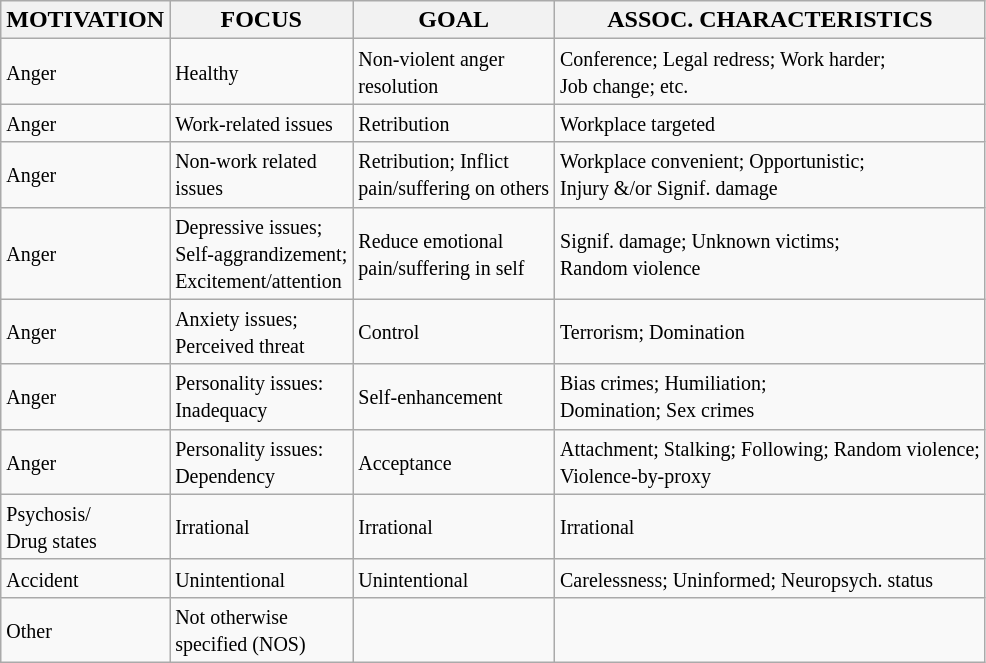<table class="wikitable">
<tr>
<th>MOTIVATION</th>
<th>FOCUS</th>
<th>GOAL</th>
<th>ASSOC. CHARACTERISTICS</th>
</tr>
<tr>
<td><small>Anger</small></td>
<td><small>Healthy</small></td>
<td><small>Non-violent anger</small><br><small>resolution</small></td>
<td><small>Conference; Legal redress; Work harder;</small><br><small>Job change; etc.</small></td>
</tr>
<tr>
<td><small>Anger</small></td>
<td><small>Work-related issues</small></td>
<td><small>Retribution</small></td>
<td><small>Workplace targeted</small></td>
</tr>
<tr>
<td><small>Anger</small></td>
<td><small>Non-work related</small><br><small>issues</small></td>
<td><small>Retribution; Inflict</small><br><small>pain/suffering on others</small></td>
<td><small>Workplace convenient; Opportunistic;</small><br><small>Injury &/or Signif. damage</small></td>
</tr>
<tr>
<td><small>Anger</small></td>
<td><small>Depressive issues;</small><br><small>Self-aggrandizement;</small><br><small>Excitement/attention</small></td>
<td><small>Reduce emotional</small><br><small>pain/suffering in self</small></td>
<td><small>Signif. damage; Unknown victims;</small><br><small>Random violence</small></td>
</tr>
<tr>
<td><small>Anger</small></td>
<td><small>Anxiety issues;</small><br><small>Perceived threat</small></td>
<td><small>Control</small></td>
<td><small>Terrorism; Domination</small></td>
</tr>
<tr>
<td><small>Anger</small></td>
<td><small>Personality issues:</small><br><small>Inadequacy</small></td>
<td><small>Self-enhancement</small></td>
<td><small>Bias crimes; Humiliation;</small><br><small>Domination; Sex crimes</small></td>
</tr>
<tr>
<td><small>Anger</small></td>
<td><small>Personality issues:</small><br><small>Dependency</small></td>
<td><small>Acceptance</small></td>
<td><small>Attachment; Stalking; Following; Random violence;</small><br><small>Violence-by-proxy</small></td>
</tr>
<tr>
<td><small>Psychosis/</small><br><small>Drug states</small></td>
<td><small>Irrational</small></td>
<td><small>Irrational</small></td>
<td><small>Irrational</small></td>
</tr>
<tr>
<td><small>Accident</small></td>
<td><small>Unintentional</small></td>
<td><small>Unintentional</small></td>
<td><small>Carelessness; Uninformed; Neuropsych. status</small></td>
</tr>
<tr>
<td><small>Other</small></td>
<td><small>Not otherwise</small><br><small>specified (NOS)</small></td>
<td></td>
<td></td>
</tr>
</table>
